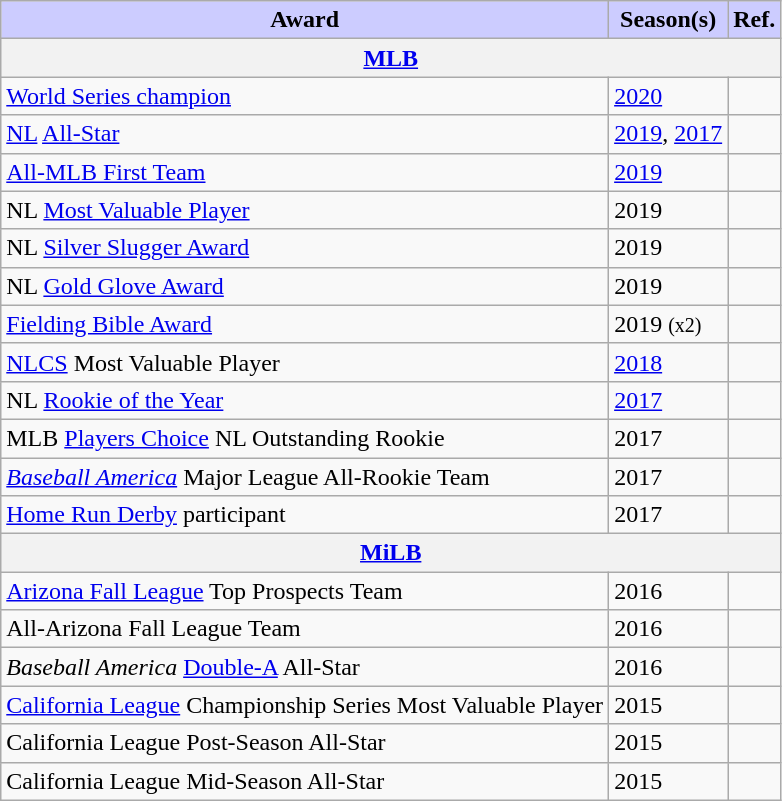<table class="wikitable">
<tr>
<th style="background:#ccf;">Award</th>
<th style="background:#ccf;">Season(s)</th>
<th style="background:#ccf;">Ref.</th>
</tr>
<tr>
<th colspan="3"><a href='#'>MLB</a></th>
</tr>
<tr>
<td><a href='#'>World Series champion</a></td>
<td><a href='#'>2020</a></td>
<td></td>
</tr>
<tr>
<td><a href='#'>NL</a> <a href='#'>All-Star</a></td>
<td><a href='#'>2019</a>, <a href='#'>2017</a></td>
<td></td>
</tr>
<tr>
<td><a href='#'>All-MLB First Team</a></td>
<td><a href='#'>2019</a></td>
<td></td>
</tr>
<tr>
<td>NL <a href='#'>Most Valuable Player</a></td>
<td>2019</td>
<td></td>
</tr>
<tr>
<td>NL <a href='#'>Silver Slugger Award</a></td>
<td>2019</td>
<td></td>
</tr>
<tr>
<td>NL <a href='#'>Gold Glove Award</a></td>
<td>2019</td>
<td></td>
</tr>
<tr>
<td><a href='#'>Fielding Bible Award</a></td>
<td>2019 <small>(x2)</small></td>
<td></td>
</tr>
<tr>
<td><a href='#'>NLCS</a> Most Valuable Player</td>
<td><a href='#'>2018</a></td>
<td></td>
</tr>
<tr>
<td>NL <a href='#'>Rookie of the Year</a></td>
<td><a href='#'>2017</a></td>
<td></td>
</tr>
<tr>
<td>MLB <a href='#'>Players Choice</a> NL Outstanding Rookie</td>
<td>2017</td>
<td></td>
</tr>
<tr>
<td><em><a href='#'>Baseball America</a></em> Major League All-Rookie Team</td>
<td>2017</td>
<td></td>
</tr>
<tr>
<td><a href='#'>Home Run Derby</a> participant</td>
<td>2017</td>
<td></td>
</tr>
<tr>
<th colspan="3"><a href='#'>MiLB</a></th>
</tr>
<tr>
<td><a href='#'>Arizona Fall League</a> Top Prospects Team</td>
<td>2016</td>
<td></td>
</tr>
<tr>
<td>All-Arizona Fall League Team</td>
<td>2016</td>
<td></td>
</tr>
<tr>
<td><em>Baseball America</em> <a href='#'>Double-A</a> All-Star</td>
<td>2016</td>
<td></td>
</tr>
<tr>
<td><a href='#'>California League</a> Championship Series Most Valuable Player</td>
<td>2015</td>
<td></td>
</tr>
<tr>
<td>California League Post-Season All-Star</td>
<td>2015</td>
<td></td>
</tr>
<tr>
<td>California League Mid-Season All-Star</td>
<td>2015</td>
<td></td>
</tr>
</table>
